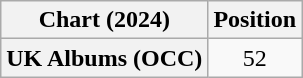<table class="wikitable plainrowheaders" style="text-align:center">
<tr>
<th scope="col">Chart (2024)</th>
<th scope="col">Position</th>
</tr>
<tr>
<th scope="row">UK Albums (OCC)</th>
<td>52</td>
</tr>
</table>
